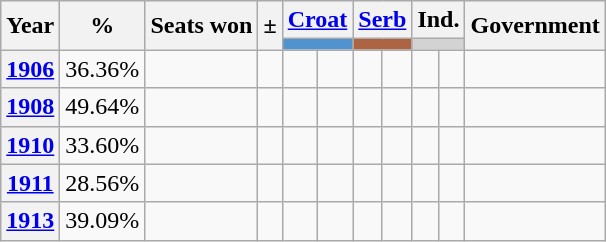<table class="wikitable" style="text-align:center;"|>
<tr>
<th rowspan=2>Year</th>
<th rowspan=2>%</th>
<th rowspan=2>Seats won</th>
<th rowspan=2>±</th>
<th colspan=2><a href='#'>Croat</a></th>
<th colspan=2><a href='#'>Serb</a></th>
<th colspan=2>Ind.</th>
<th rowspan=2>Government</th>
</tr>
<tr>
<th colspan=2 style="background:#5093CF;"></th>
<th colspan=2 style="background:#AC6443;"></th>
<th colspan=2 style="background:lightgrey;"></th>
</tr>
<tr>
<th><a href='#'>1906</a></th>
<td>36.36%</td>
<td></td>
<td></td>
<td></td>
<td></td>
<td></td>
<td></td>
<td></td>
<td></td>
<td></td>
</tr>
<tr>
<th><a href='#'>1908</a></th>
<td>49.64%</td>
<td></td>
<td></td>
<td></td>
<td></td>
<td></td>
<td></td>
<td></td>
<td></td>
<td></td>
</tr>
<tr>
<th><a href='#'>1910</a></th>
<td>33.60%</td>
<td></td>
<td></td>
<td></td>
<td></td>
<td></td>
<td></td>
<td></td>
<td></td>
<td></td>
</tr>
<tr>
<th><a href='#'>1911</a></th>
<td>28.56%</td>
<td></td>
<td></td>
<td></td>
<td></td>
<td></td>
<td></td>
<td></td>
<td></td>
<td></td>
</tr>
<tr>
<th><a href='#'>1913</a></th>
<td>39.09%</td>
<td></td>
<td></td>
<td></td>
<td></td>
<td></td>
<td></td>
<td></td>
<td></td>
<td></td>
</tr>
</table>
